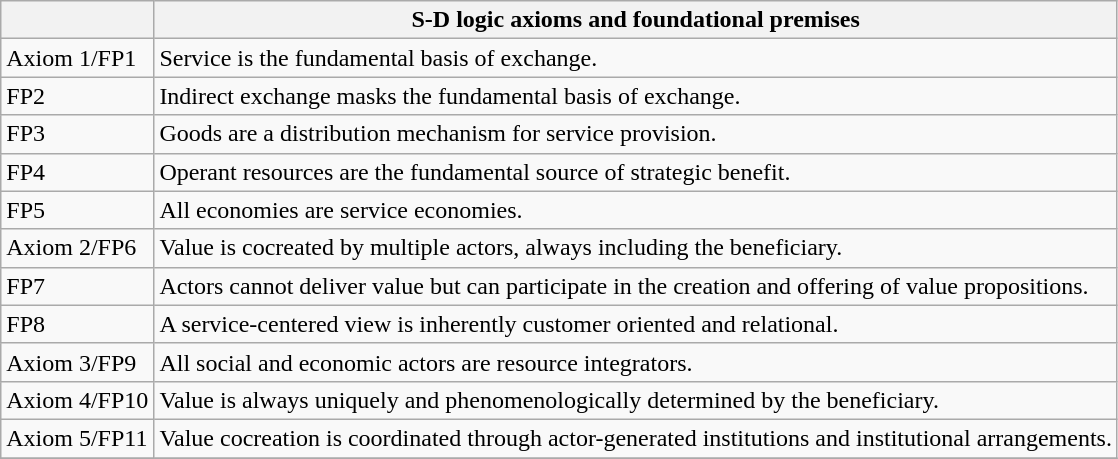<table class="wikitable">
<tr>
<th></th>
<th>S-D logic axioms and foundational premises</th>
</tr>
<tr>
<td>Axiom 1/FP1</td>
<td>Service is the fundamental basis of exchange.</td>
</tr>
<tr Actors possess two basic operative resources: physical and mental skills, skills and service are exchanged for utility.>
<td>FP2</td>
<td>Indirect exchange masks the fundamental basis of exchange.</td>
</tr>
<tr>
<td>FP3</td>
<td>Goods are a distribution mechanism for service provision.</td>
</tr>
<tr>
<td>FP4</td>
<td>Operant resources are the fundamental source of strategic benefit.</td>
</tr>
<tr In this axiom we can talk about the competitive advantage, because the resources that you put (knowledge) will help you that more people consume and stay with you (talking about business).>
<td>FP5</td>
<td>All economies are service economies.</td>
</tr>
<tr Operational services and resources have always characterized the essence of any economic activity.>
<td>Axiom 2/FP6</td>
<td>Value is cocreated by multiple actors, always including the beneficiary.</td>
</tr>
<tr>
<td>FP7</td>
<td>Actors cannot deliver value but can participate in the creation and offering of value propositions.</td>
</tr>
<tr>
<td>FP8</td>
<td>A service-centered view is inherently customer oriented and relational.</td>
</tr>
<tr The client needs services that satisfy their necessities.>
<td>Axiom 3/FP9</td>
<td>All social and economic actors are resource integrators.</td>
</tr>
<tr Resource integrators are actors who create resources in combination with others.>
<td>Axiom 4/FP10</td>
<td>Value is always uniquely and phenomenologically determined by the beneficiary.</td>
</tr>
<tr>
<td>Axiom 5/FP11</td>
<td>Value cocreation is coordinated through actor-generated institutions and institutional arrangements.</td>
</tr>
<tr A service exchange creates a unique and different experience and valuation of the beneficiary.>
</tr>
</table>
